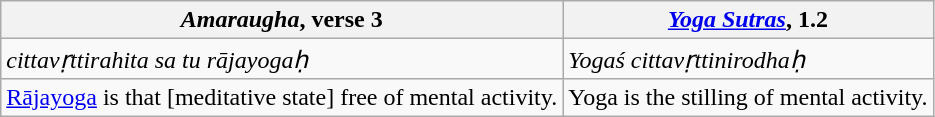<table class="wikitable">
<tr>
<th><em>Amaraugha</em>, verse 3</th>
<th><em><a href='#'>Yoga Sutras</a></em>, 1.2</th>
</tr>
<tr>
<td><em>cittavṛttirahita sa tu rājayogaḥ</em></td>
<td><em>Yogaś cittavṛttinirodhaḥ</em></td>
</tr>
<tr>
<td><a href='#'>Rājayoga</a> is that [meditative state] free of mental activity.</td>
<td>Yoga is the stilling of mental activity.</td>
</tr>
</table>
